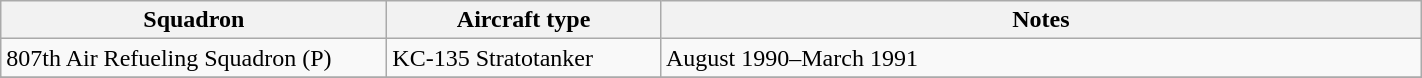<table class="wikitable">
<tr>
<th scope="col" width="250">Squadron</th>
<th scope="col" width="175">Aircraft type</th>
<th scope="col" width="500">Notes</th>
</tr>
<tr valign="top">
<td>807th Air Refueling Squadron (P)</td>
<td>KC-135 Stratotanker</td>
<td>August 1990–March 1991</td>
</tr>
<tr>
</tr>
<tr>
</tr>
</table>
